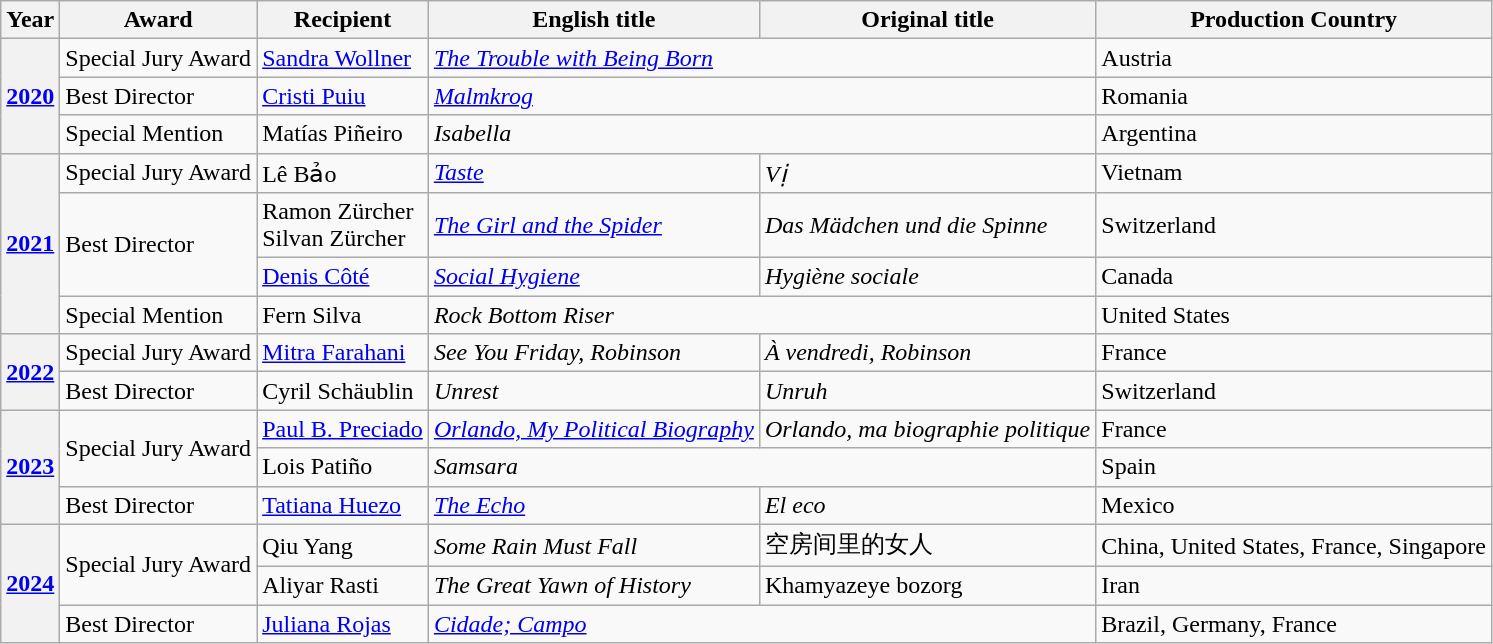<table class="wikitable">
<tr>
<th>Year</th>
<th>Award</th>
<th>Recipient</th>
<th>English title</th>
<th>Original title</th>
<th>Production Country</th>
</tr>
<tr>
<th rowspan="3"><a href='#'>2020</a></th>
<td>Special Jury Award</td>
<td><a href='#'>Sandra Wollner</a></td>
<td colspan="2"><em><a href='#'>The Trouble with Being Born</a></em></td>
<td>Austria</td>
</tr>
<tr>
<td>Best Director</td>
<td><a href='#'>Cristi Puiu</a></td>
<td colspan="2"><em><a href='#'>Malmkrog</a></em></td>
<td>Romania</td>
</tr>
<tr>
<td>Special Mention</td>
<td>Matías Piñeiro</td>
<td colspan="2"><em>Isabella</em></td>
<td>Argentina</td>
</tr>
<tr>
<th rowspan="4"><a href='#'>2021</a></th>
<td>Special Jury Award</td>
<td>Lê Bảo</td>
<td><em><a href='#'>Taste</a></em></td>
<td><em>Vị</em></td>
<td>Vietnam</td>
</tr>
<tr>
<td rowspan="2">Best Director</td>
<td>Ramon Zürcher<br>Silvan Zürcher</td>
<td><em><a href='#'>The Girl and the Spider</a></em></td>
<td><em>Das Mädchen und die Spinne</em></td>
<td>Switzerland</td>
</tr>
<tr>
<td><a href='#'>Denis Côté</a></td>
<td><em><a href='#'>Social Hygiene</a></em></td>
<td><em>Hygiène sociale</em></td>
<td>Canada</td>
</tr>
<tr>
<td>Special Mention</td>
<td>Fern Silva</td>
<td colspan="2"><em>Rock Bottom Riser</em></td>
<td>United States</td>
</tr>
<tr>
<th rowspan="2"><a href='#'>2022</a></th>
<td>Special Jury Award</td>
<td><a href='#'>Mitra Farahani</a></td>
<td><em>See You Friday, Robinson</em></td>
<td><em>À vendredi, Robinson</em></td>
<td>France</td>
</tr>
<tr>
<td>Best Director</td>
<td>Cyril Schäublin</td>
<td><em>Unrest</em></td>
<td><em>Unruh</em></td>
<td>Switzerland</td>
</tr>
<tr>
<th rowspan="3"><a href='#'>2023</a></th>
<td rowspan="2">Special Jury Award</td>
<td><a href='#'>Paul B. Preciado</a></td>
<td><em><a href='#'>Orlando, My Political Biography</a></em></td>
<td><em>Orlando, ma biographie politique</em></td>
<td>France</td>
</tr>
<tr>
<td>Lois Patiño</td>
<td colspan="2"><em>Samsara</em></td>
<td>Spain</td>
</tr>
<tr>
<td>Best Director</td>
<td><a href='#'>Tatiana Huezo</a></td>
<td><em><a href='#'>The Echo</a></em></td>
<td><em>El eco</em></td>
<td>Mexico</td>
</tr>
<tr>
<th rowspan="3"><a href='#'>2024</a></th>
<td rowspan="2">Special Jury Award</td>
<td>Qiu Yang</td>
<td><em>Some Rain Must Fall</em></td>
<td>空房间里的女人</td>
<td>China, United States, France, Singapore</td>
</tr>
<tr>
<td>Aliyar Rasti</td>
<td><em>The Great Yawn of History</em></td>
<td>Khamyazeye bozorg</td>
<td>Iran</td>
</tr>
<tr>
<td>Best Director</td>
<td><a href='#'>Juliana Rojas</a></td>
<td colspan="2"><em><a href='#'>Cidade; Campo</a></em></td>
<td>Brazil, Germany, France</td>
</tr>
</table>
